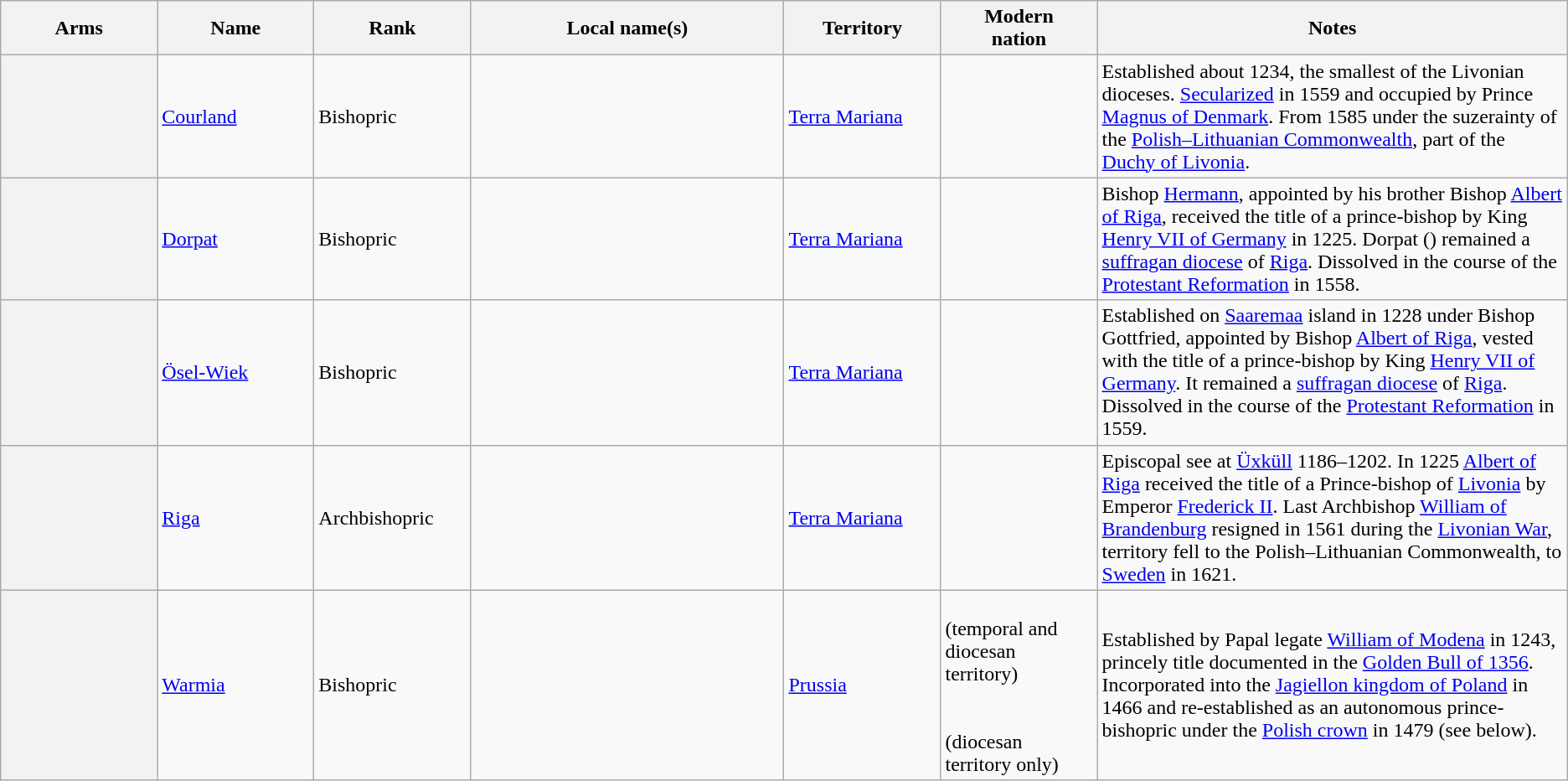<table class="sortable wikitable">
<tr>
<th style="width: 10%;" class="unsortable">Arms</th>
<th style="width: 10%;">Name</th>
<th style="width: 10%;">Rank</th>
<th style="width: 20%;" class="unsortable">Local name(s)</th>
<th style="width: 10%;">Territory</th>
<th style="width: 10%;">Modern<br>nation</th>
<th style="width: 40%;" class="unsortable">Notes</th>
</tr>
<tr>
<th></th>
<td><a href='#'>Courland</a></td>
<td>Bishopric</td>
<td><br><br></td>
<td><a href='#'>Terra Mariana</a></td>
<td></td>
<td>Established about 1234, the smallest of the Livonian dioceses. <a href='#'>Secularized</a> in 1559 and occupied by Prince <a href='#'>Magnus of Denmark</a>. From 1585 under the suzerainty of the <a href='#'>Polish–Lithuanian Commonwealth</a>, part of the <a href='#'>Duchy of Livonia</a>.</td>
</tr>
<tr>
<th></th>
<td><a href='#'>Dorpat</a></td>
<td>Bishopric</td>
<td><br><br></td>
<td><a href='#'>Terra Mariana</a></td>
<td></td>
<td>Bishop <a href='#'>Hermann</a>, appointed by his brother Bishop <a href='#'>Albert of Riga</a>, received the title of a prince-bishop by King <a href='#'>Henry VII of Germany</a> in 1225. Dorpat () remained a <a href='#'>suffragan diocese</a> of <a href='#'>Riga</a>. Dissolved in the course of the <a href='#'>Protestant Reformation</a> in 1558.</td>
</tr>
<tr>
<th></th>
<td><a href='#'>Ösel-Wiek</a></td>
<td>Bishopric</td>
<td><br><br></td>
<td><a href='#'>Terra Mariana</a></td>
<td></td>
<td>Established on <a href='#'>Saaremaa</a> island in 1228 under Bishop Gottfried, appointed by Bishop <a href='#'>Albert of Riga</a>, vested with the title of a prince-bishop by King <a href='#'>Henry VII of Germany</a>. It remained a <a href='#'>suffragan diocese</a> of <a href='#'>Riga</a>. Dissolved in the course of the <a href='#'>Protestant Reformation</a> in 1559.</td>
</tr>
<tr>
<th></th>
<td><a href='#'>Riga</a></td>
<td>Archbishopric</td>
<td><br><br></td>
<td><a href='#'>Terra Mariana</a></td>
<td></td>
<td>Episcopal see at <a href='#'>Üxküll</a> 1186–1202. In 1225 <a href='#'>Albert of Riga</a> received the title of a Prince-bishop of <a href='#'>Livonia</a> by Emperor <a href='#'>Frederick II</a>. Last Archbishop <a href='#'>William of Brandenburg</a> resigned in 1561 during the <a href='#'>Livonian War</a>, territory fell to the Polish–Lithuanian Commonwealth, to <a href='#'>Sweden</a> in 1621.</td>
</tr>
<tr>
<th></th>
<td><a href='#'>Warmia</a></td>
<td>Bishopric</td>
<td><br></td>
<td><a href='#'>Prussia</a></td>
<td><br>(temporal and diocesan territory)<br><br><br>(diocesan territory only)</td>
<td>Established by Papal legate <a href='#'>William of Modena</a> in 1243, princely title documented in the <a href='#'>Golden Bull of 1356</a>. Incorporated into the <a href='#'>Jagiellon kingdom of Poland</a> in 1466 and re-established as an autonomous prince-bishopric under the <a href='#'>Polish crown</a> in 1479 (see below).</td>
</tr>
</table>
